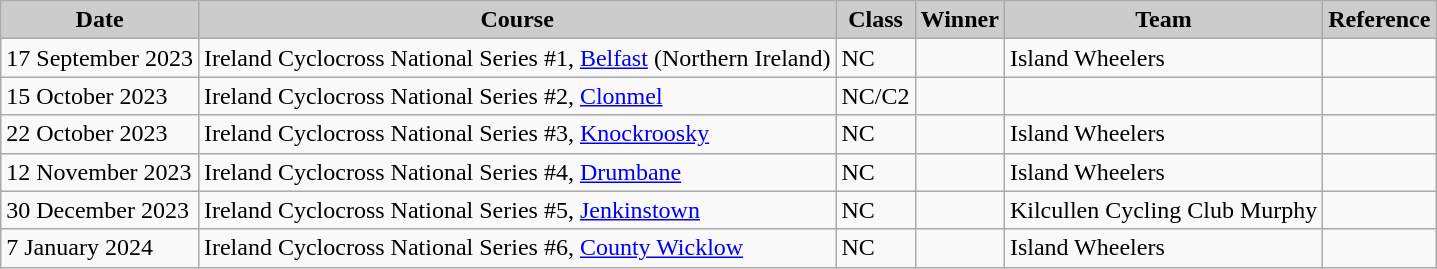<table class="wikitable sortable alternance ">
<tr>
<th scope="col" style="background-color:#CCCCCC;">Date</th>
<th scope="col" style="background-color:#CCCCCC;">Course</th>
<th scope="col" style="background-color:#CCCCCC;">Class</th>
<th scope="col" style="background-color:#CCCCCC;">Winner</th>
<th scope="col" style="background-color:#CCCCCC;">Team</th>
<th scope="col" style="background-color:#CCCCCC;">Reference</th>
</tr>
<tr>
<td>17 September 2023</td>
<td> Ireland Cyclocross National Series #1, <a href='#'>Belfast</a> (Northern Ireland)</td>
<td>NC</td>
<td></td>
<td>Island Wheelers</td>
<td></td>
</tr>
<tr>
<td>15 October 2023</td>
<td> Ireland Cyclocross National Series #2, <a href='#'>Clonmel</a></td>
<td>NC/C2</td>
<td></td>
<td></td>
<td></td>
</tr>
<tr>
<td>22 October 2023</td>
<td> Ireland Cyclocross National Series #3, <a href='#'>Knockroosky</a></td>
<td>NC</td>
<td></td>
<td>Island Wheelers</td>
<td></td>
</tr>
<tr>
<td>12 November 2023</td>
<td> Ireland Cyclocross National Series #4, <a href='#'>Drumbane</a></td>
<td>NC</td>
<td></td>
<td>Island Wheelers</td>
<td></td>
</tr>
<tr>
<td>30 December 2023</td>
<td> Ireland Cyclocross National Series #5, <a href='#'>Jenkinstown</a></td>
<td>NC</td>
<td></td>
<td>Kilcullen Cycling Club Murphy</td>
<td></td>
</tr>
<tr>
<td>7 January 2024</td>
<td> Ireland Cyclocross National Series #6, <a href='#'>County Wicklow</a></td>
<td>NC</td>
<td></td>
<td>Island Wheelers</td>
<td></td>
</tr>
</table>
